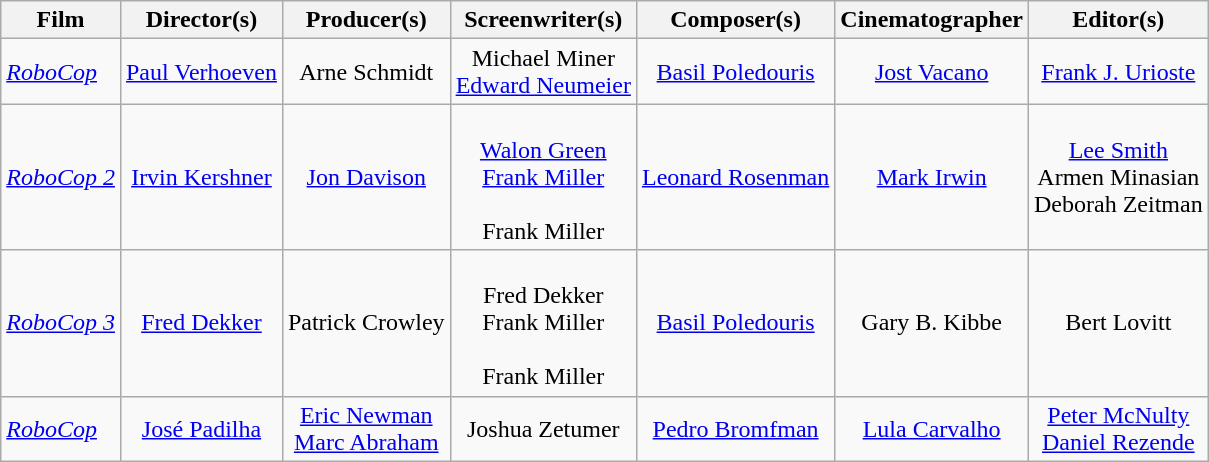<table class="wikitable" style="text-align:center;">
<tr>
<th>Film</th>
<th>Director(s)</th>
<th>Producer(s)</th>
<th>Screenwriter(s)</th>
<th>Composer(s)</th>
<th>Cinematographer</th>
<th>Editor(s)</th>
</tr>
<tr>
<td style="text-align:left"><em><a href='#'>RoboCop</a></em></td>
<td><a href='#'>Paul Verhoeven</a></td>
<td>Arne Schmidt</td>
<td>Michael Miner<br><a href='#'>Edward Neumeier</a></td>
<td><a href='#'>Basil Poledouris</a></td>
<td><a href='#'>Jost Vacano</a></td>
<td><a href='#'>Frank J. Urioste</a></td>
</tr>
<tr>
<td style="text-align:left"><em><a href='#'>RoboCop 2</a></em></td>
<td><a href='#'>Irvin Kershner</a></td>
<td><a href='#'>Jon Davison</a></td>
<td><br><a href='#'>Walon Green</a><br><a href='#'>Frank Miller</a><br><br>Frank Miller</td>
<td><a href='#'>Leonard Rosenman</a></td>
<td><a href='#'>Mark Irwin</a></td>
<td><a href='#'>Lee Smith</a><br>Armen Minasian<br>Deborah Zeitman</td>
</tr>
<tr>
<td style="text-align:left"><em><a href='#'>RoboCop 3</a></em></td>
<td><a href='#'>Fred Dekker</a></td>
<td>Patrick Crowley</td>
<td><br>Fred Dekker<br>Frank Miller<br><br>Frank Miller</td>
<td><a href='#'>Basil Poledouris</a></td>
<td>Gary B. Kibbe</td>
<td>Bert Lovitt</td>
</tr>
<tr>
<td style="text-align:left"><em><a href='#'>RoboCop</a></em></td>
<td><a href='#'>José Padilha</a></td>
<td><a href='#'>Eric Newman</a><br><a href='#'>Marc Abraham</a></td>
<td>Joshua Zetumer</td>
<td><a href='#'>Pedro Bromfman</a></td>
<td><a href='#'>Lula Carvalho</a></td>
<td><a href='#'>Peter McNulty</a><br><a href='#'>Daniel Rezende</a></td>
</tr>
</table>
